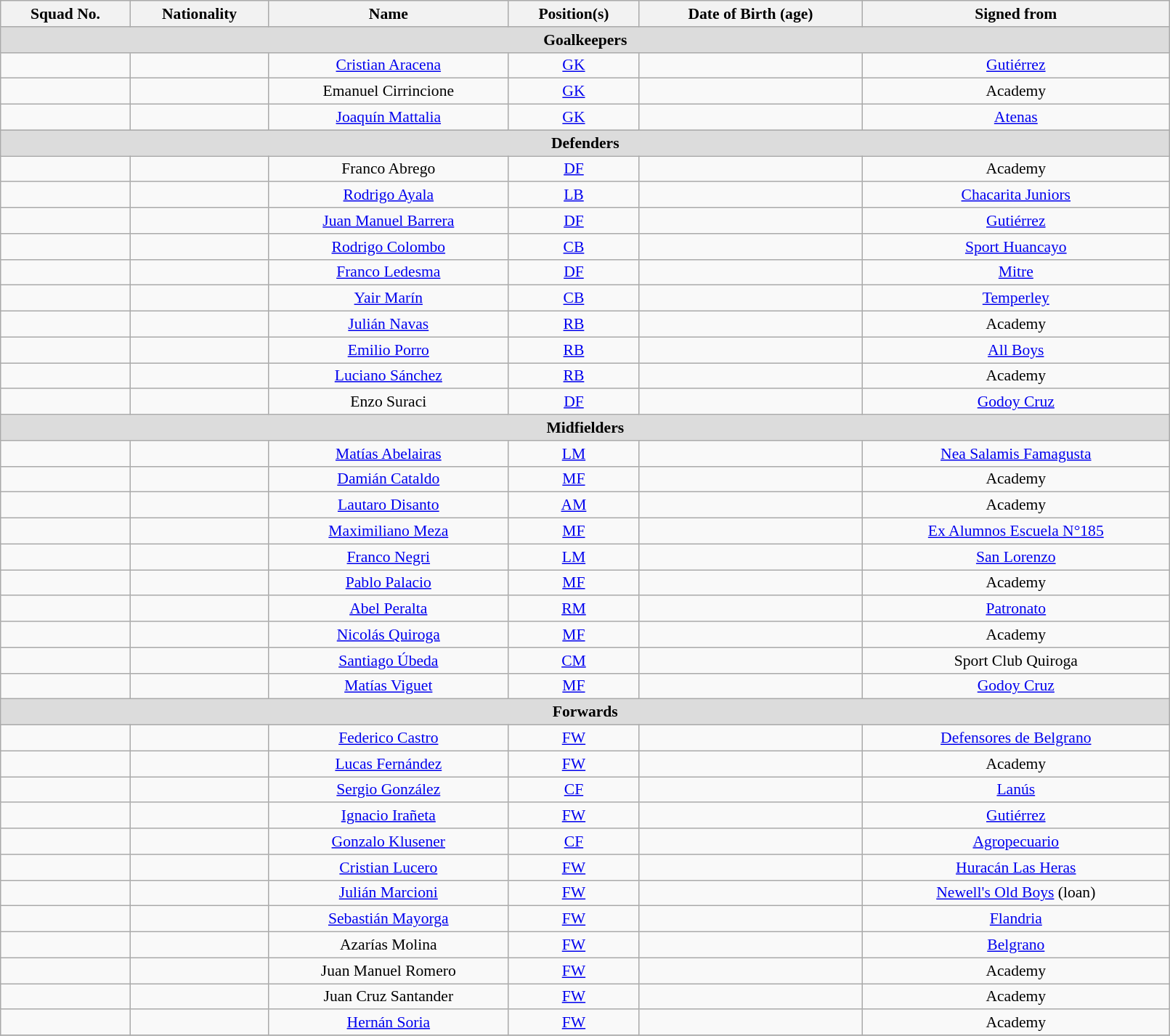<table class="wikitable sortable" style="text-align:center; font-size:90%; width:85%;">
<tr>
<th style="background:#; color:; text-align:center;">Squad No.</th>
<th style="background:#; color:; text-align:center;">Nationality</th>
<th style="background:#; color:; text-align:center;">Name</th>
<th style="background:#; color:; text-align:center;">Position(s)</th>
<th style="background:#; color:; text-align:center;">Date of Birth (age)</th>
<th style="background:#; color:; text-align:center;">Signed from</th>
</tr>
<tr>
<th colspan="6" style="background:#dcdcdc; text-align:center;">Goalkeepers</th>
</tr>
<tr>
<td></td>
<td></td>
<td><a href='#'>Cristian Aracena</a></td>
<td><a href='#'>GK</a></td>
<td></td>
<td> <a href='#'>Gutiérrez</a></td>
</tr>
<tr>
<td></td>
<td></td>
<td>Emanuel Cirrincione</td>
<td><a href='#'>GK</a></td>
<td></td>
<td>Academy</td>
</tr>
<tr>
<td></td>
<td></td>
<td><a href='#'>Joaquín Mattalia</a></td>
<td><a href='#'>GK</a></td>
<td></td>
<td> <a href='#'>Atenas</a></td>
</tr>
<tr>
<th colspan="7" style="background:#dcdcdc; text-align:center;">Defenders</th>
</tr>
<tr>
<td></td>
<td></td>
<td>Franco Abrego</td>
<td><a href='#'>DF</a></td>
<td></td>
<td>Academy</td>
</tr>
<tr>
<td></td>
<td></td>
<td><a href='#'>Rodrigo Ayala</a></td>
<td><a href='#'>LB</a></td>
<td></td>
<td> <a href='#'>Chacarita Juniors</a></td>
</tr>
<tr>
<td></td>
<td></td>
<td><a href='#'>Juan Manuel Barrera</a></td>
<td><a href='#'>DF</a></td>
<td></td>
<td> <a href='#'>Gutiérrez</a></td>
</tr>
<tr>
<td></td>
<td></td>
<td><a href='#'>Rodrigo Colombo</a></td>
<td><a href='#'>CB</a></td>
<td></td>
<td> <a href='#'>Sport Huancayo</a></td>
</tr>
<tr>
<td></td>
<td></td>
<td><a href='#'>Franco Ledesma</a></td>
<td><a href='#'>DF</a></td>
<td></td>
<td> <a href='#'>Mitre</a></td>
</tr>
<tr>
<td></td>
<td></td>
<td><a href='#'>Yair Marín</a></td>
<td><a href='#'>CB</a></td>
<td></td>
<td> <a href='#'>Temperley</a></td>
</tr>
<tr>
<td></td>
<td></td>
<td><a href='#'>Julián Navas</a></td>
<td><a href='#'>RB</a></td>
<td></td>
<td>Academy</td>
</tr>
<tr>
<td></td>
<td></td>
<td><a href='#'>Emilio Porro</a></td>
<td><a href='#'>RB</a></td>
<td></td>
<td> <a href='#'>All Boys</a></td>
</tr>
<tr>
<td></td>
<td></td>
<td><a href='#'>Luciano Sánchez</a></td>
<td><a href='#'>RB</a></td>
<td></td>
<td>Academy</td>
</tr>
<tr>
<td></td>
<td></td>
<td>Enzo Suraci</td>
<td><a href='#'>DF</a></td>
<td></td>
<td> <a href='#'>Godoy Cruz</a></td>
</tr>
<tr>
<th colspan="7" style="background:#dcdcdc; text-align:center;">Midfielders</th>
</tr>
<tr>
<td></td>
<td></td>
<td><a href='#'>Matías Abelairas</a></td>
<td><a href='#'>LM</a></td>
<td></td>
<td> <a href='#'>Nea Salamis Famagusta</a></td>
</tr>
<tr>
<td></td>
<td></td>
<td><a href='#'>Damián Cataldo</a></td>
<td><a href='#'>MF</a></td>
<td></td>
<td>Academy</td>
</tr>
<tr>
<td></td>
<td></td>
<td><a href='#'>Lautaro Disanto</a></td>
<td><a href='#'>AM</a></td>
<td></td>
<td>Academy</td>
</tr>
<tr>
<td></td>
<td></td>
<td><a href='#'>Maximiliano Meza</a></td>
<td><a href='#'>MF</a></td>
<td></td>
<td> <a href='#'>Ex Alumnos Escuela N°185</a></td>
</tr>
<tr>
<td></td>
<td></td>
<td><a href='#'>Franco Negri</a></td>
<td><a href='#'>LM</a></td>
<td></td>
<td> <a href='#'>San Lorenzo</a></td>
</tr>
<tr>
<td></td>
<td></td>
<td><a href='#'>Pablo Palacio</a></td>
<td><a href='#'>MF</a></td>
<td></td>
<td>Academy</td>
</tr>
<tr>
<td></td>
<td></td>
<td><a href='#'>Abel Peralta</a></td>
<td><a href='#'>RM</a></td>
<td></td>
<td> <a href='#'>Patronato</a></td>
</tr>
<tr>
<td></td>
<td></td>
<td><a href='#'>Nicolás Quiroga</a></td>
<td><a href='#'>MF</a></td>
<td></td>
<td>Academy</td>
</tr>
<tr>
<td></td>
<td></td>
<td><a href='#'>Santiago Úbeda</a></td>
<td><a href='#'>CM</a></td>
<td></td>
<td> Sport Club Quiroga</td>
</tr>
<tr>
<td></td>
<td></td>
<td><a href='#'>Matías Viguet</a></td>
<td><a href='#'>MF</a></td>
<td></td>
<td> <a href='#'>Godoy Cruz</a></td>
</tr>
<tr>
<th colspan="7" style="background:#dcdcdc; text-align:center;">Forwards</th>
</tr>
<tr>
<td></td>
<td></td>
<td><a href='#'>Federico Castro</a></td>
<td><a href='#'>FW</a></td>
<td></td>
<td> <a href='#'>Defensores de Belgrano</a></td>
</tr>
<tr>
<td></td>
<td></td>
<td><a href='#'>Lucas Fernández</a></td>
<td><a href='#'>FW</a></td>
<td></td>
<td>Academy</td>
</tr>
<tr>
<td></td>
<td></td>
<td><a href='#'>Sergio González</a></td>
<td><a href='#'>CF</a></td>
<td></td>
<td> <a href='#'>Lanús</a></td>
</tr>
<tr>
<td></td>
<td></td>
<td><a href='#'>Ignacio Irañeta</a></td>
<td><a href='#'>FW</a></td>
<td></td>
<td> <a href='#'>Gutiérrez</a></td>
</tr>
<tr>
<td></td>
<td></td>
<td><a href='#'>Gonzalo Klusener</a></td>
<td><a href='#'>CF</a></td>
<td></td>
<td> <a href='#'>Agropecuario</a></td>
</tr>
<tr>
<td></td>
<td></td>
<td><a href='#'>Cristian Lucero</a></td>
<td><a href='#'>FW</a></td>
<td></td>
<td> <a href='#'>Huracán Las Heras</a></td>
</tr>
<tr>
<td></td>
<td></td>
<td><a href='#'>Julián Marcioni</a></td>
<td><a href='#'>FW</a></td>
<td></td>
<td> <a href='#'>Newell's Old Boys</a> (loan)</td>
</tr>
<tr>
<td></td>
<td></td>
<td><a href='#'>Sebastián Mayorga</a></td>
<td><a href='#'>FW</a></td>
<td></td>
<td> <a href='#'>Flandria</a></td>
</tr>
<tr>
<td></td>
<td></td>
<td>Azarías Molina</td>
<td><a href='#'>FW</a></td>
<td></td>
<td> <a href='#'>Belgrano</a></td>
</tr>
<tr>
<td></td>
<td></td>
<td>Juan Manuel Romero</td>
<td><a href='#'>FW</a></td>
<td></td>
<td>Academy</td>
</tr>
<tr>
<td></td>
<td></td>
<td>Juan Cruz Santander</td>
<td><a href='#'>FW</a></td>
<td></td>
<td>Academy</td>
</tr>
<tr>
<td></td>
<td></td>
<td><a href='#'>Hernán Soria</a></td>
<td><a href='#'>FW</a></td>
<td></td>
<td>Academy</td>
</tr>
<tr>
</tr>
</table>
